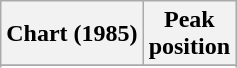<table class="wikitable sortable plainrowheaders" style="text-align:center">
<tr>
<th scope="col">Chart (1985)</th>
<th scope="col">Peak<br>position</th>
</tr>
<tr>
</tr>
<tr>
</tr>
<tr>
</tr>
<tr>
</tr>
<tr>
</tr>
<tr>
</tr>
<tr>
</tr>
</table>
